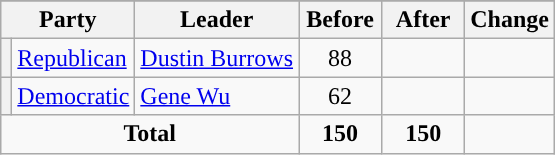<table class="wikitable" style="text-align:center;">
<tr>
</tr>
<tr>
<th colspan="2">Party</th>
<th>Leader</th>
<th style="width:3em">Before</th>
<th style="width:3em">After</th>
<th style="width:3em">Change</th>
</tr>
<tr>
<th style="background-color:"></th>
<td style="text-align:left;"><a href='#'>Republican</a></td>
<td style="text-align:left;"><a href='#'>Dustin Burrows</a></td>
<td>88</td>
<td></td>
<td></td>
</tr>
<tr>
<th style="background-color:"></th>
<td style="text-align:left;"><a href='#'>Democratic</a></td>
<td style="text-align:left;"><a href='#'>Gene Wu</a></td>
<td>62</td>
<td></td>
<td></td>
</tr>
<tr>
<td colspan="3"><strong>Total</strong></td>
<td><strong>150</strong></td>
<td><strong>150</strong></td>
<td></td>
</tr>
</table>
